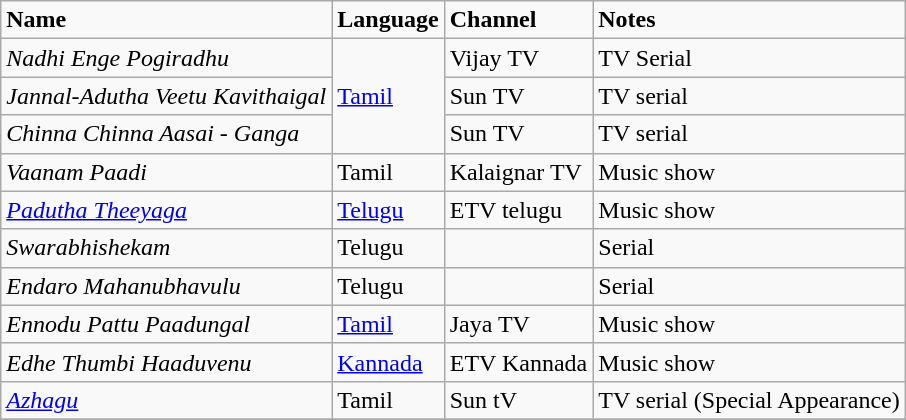<table class="wikitable sortable">
<tr>
<td><strong>Name</strong></td>
<td><strong>Language</strong></td>
<td><strong>Channel</strong></td>
<td><strong>Notes</strong></td>
</tr>
<tr>
<td><em>Nadhi Enge Pogiradhu</em></td>
<td rowspan=3><a href='#'>Tamil</a></td>
<td>Vijay TV</td>
<td>TV Serial</td>
</tr>
<tr>
<td><em>Jannal-Adutha Veetu Kavithaigal </em></td>
<td>Sun TV</td>
<td>TV serial</td>
</tr>
<tr>
<td><em>Chinna Chinna Aasai - Ganga</em></td>
<td>Sun TV</td>
<td>TV serial</td>
</tr>
<tr>
<td><em>Vaanam Paadi</em></td>
<td>Tamil</td>
<td>Kalaignar TV</td>
<td>Music show</td>
</tr>
<tr>
<td><em><a href='#'>Padutha Theeyaga</a></em></td>
<td><a href='#'>Telugu</a></td>
<td>ETV telugu</td>
<td>Music show</td>
</tr>
<tr>
<td><em>Swarabhishekam</em></td>
<td>Telugu</td>
<td></td>
<td>Serial</td>
</tr>
<tr>
<td><em>Endaro Mahanubhavulu</em></td>
<td>Telugu</td>
<td></td>
<td>Serial</td>
</tr>
<tr>
<td><em>Ennodu Pattu Paadungal</em></td>
<td><a href='#'>Tamil</a></td>
<td>Jaya TV</td>
<td>Music show</td>
</tr>
<tr>
<td><em>Edhe Thumbi Haaduvenu</em></td>
<td><a href='#'>Kannada</a></td>
<td>ETV Kannada</td>
<td>Music show</td>
</tr>
<tr>
<td><em><a href='#'>Azhagu</a></em></td>
<td>Tamil</td>
<td>Sun tV</td>
<td>TV serial (Special Appearance)</td>
</tr>
<tr>
</tr>
</table>
